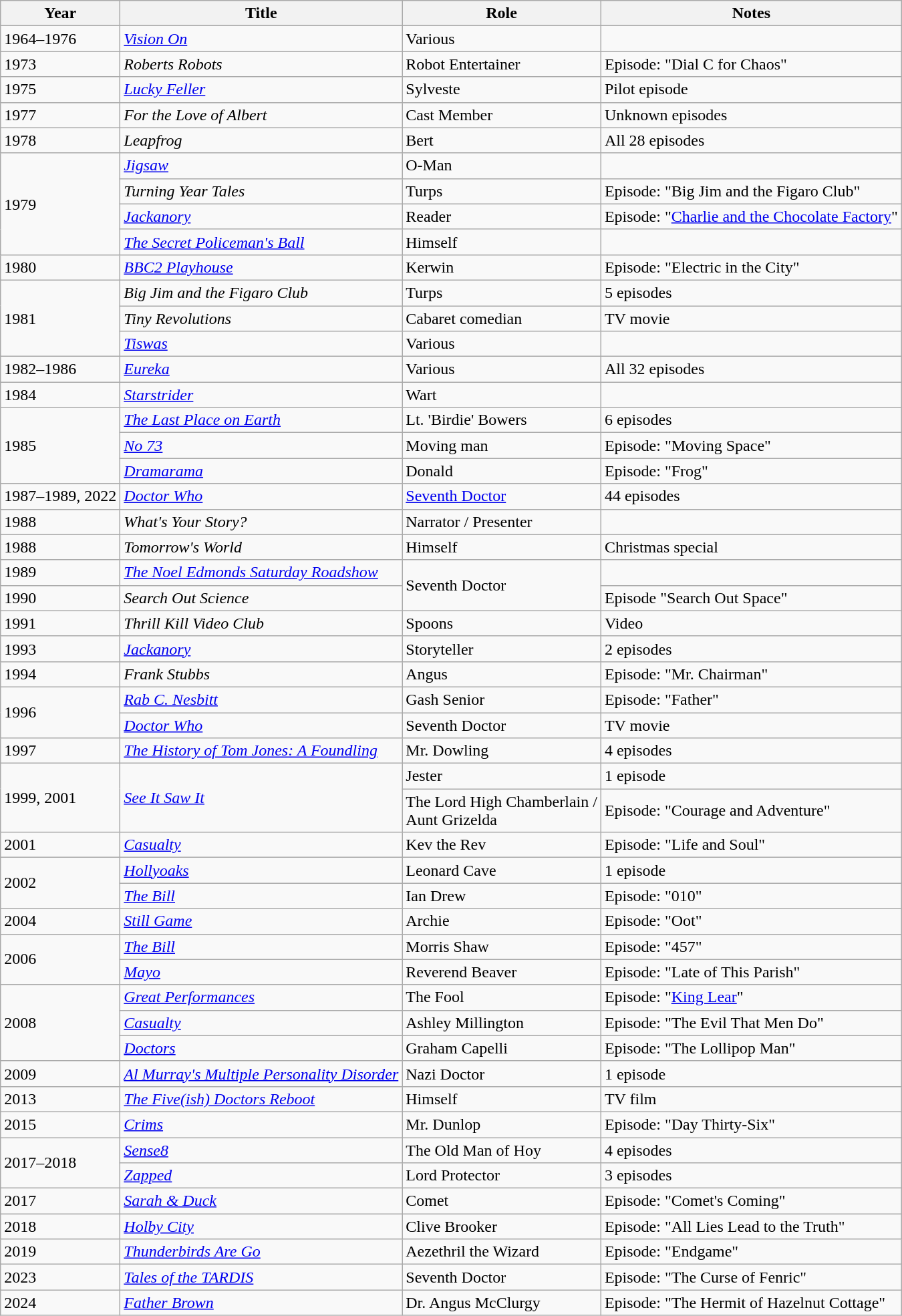<table class="wikitable sortable">
<tr>
<th>Year</th>
<th>Title</th>
<th>Role</th>
<th>Notes</th>
</tr>
<tr>
<td>1964–1976</td>
<td><em><a href='#'>Vision On</a></em></td>
<td>Various</td>
<td></td>
</tr>
<tr>
<td>1973</td>
<td><em>Roberts Robots</em></td>
<td>Robot Entertainer</td>
<td>Episode: "Dial C for Chaos"</td>
</tr>
<tr>
<td>1975</td>
<td><em><a href='#'>Lucky Feller</a></em></td>
<td>Sylveste</td>
<td>Pilot episode</td>
</tr>
<tr>
<td>1977</td>
<td><em>For the Love of Albert</em></td>
<td>Cast Member</td>
<td>Unknown episodes</td>
</tr>
<tr>
<td>1978</td>
<td><em>Leapfrog</em></td>
<td>Bert</td>
<td>All 28 episodes</td>
</tr>
<tr>
<td rowspan=4>1979</td>
<td><em><a href='#'>Jigsaw</a></em></td>
<td>O-Man</td>
<td></td>
</tr>
<tr>
<td><em>Turning Year Tales</em></td>
<td>Turps</td>
<td>Episode: "Big Jim and the Figaro Club"</td>
</tr>
<tr>
<td><em><a href='#'>Jackanory</a></em></td>
<td>Reader</td>
<td>Episode: "<a href='#'>Charlie and the Chocolate Factory</a>"</td>
</tr>
<tr>
<td><em><a href='#'>The Secret Policeman's Ball</a></em></td>
<td>Himself</td>
<td></td>
</tr>
<tr>
<td>1980</td>
<td><em><a href='#'>BBC2 Playhouse</a></em></td>
<td>Kerwin</td>
<td>Episode: "Electric in the City"</td>
</tr>
<tr>
<td rowspan=3>1981</td>
<td><em>Big Jim and the Figaro Club</em></td>
<td>Turps</td>
<td>5 episodes</td>
</tr>
<tr>
<td><em>Tiny Revolutions</em></td>
<td>Cabaret comedian</td>
<td>TV movie</td>
</tr>
<tr>
<td><em><a href='#'>Tiswas</a></em></td>
<td>Various</td>
<td></td>
</tr>
<tr>
<td>1982–1986</td>
<td><em><a href='#'>Eureka</a></em></td>
<td>Various</td>
<td>All 32 episodes</td>
</tr>
<tr>
<td>1984</td>
<td><em><a href='#'>Starstrider</a></em></td>
<td>Wart</td>
<td></td>
</tr>
<tr>
<td rowspan=3>1985</td>
<td><em><a href='#'>The Last Place on Earth</a></em></td>
<td>Lt. 'Birdie' Bowers</td>
<td>6 episodes</td>
</tr>
<tr>
<td><em><a href='#'>No 73</a></em></td>
<td>Moving man</td>
<td>Episode: "Moving Space"</td>
</tr>
<tr>
<td><em><a href='#'>Dramarama</a></em></td>
<td>Donald</td>
<td>Episode: "Frog"</td>
</tr>
<tr>
<td>1987–1989, 2022</td>
<td><em><a href='#'>Doctor Who</a></em></td>
<td><a href='#'>Seventh Doctor</a></td>
<td>44 episodes</td>
</tr>
<tr>
<td>1988</td>
<td><em>What's Your Story?</em></td>
<td>Narrator / Presenter</td>
<td></td>
</tr>
<tr>
<td>1988</td>
<td><em>Tomorrow's World</em></td>
<td>Himself</td>
<td>Christmas special</td>
</tr>
<tr>
<td>1989</td>
<td><em><a href='#'>The Noel Edmonds Saturday Roadshow</a></em></td>
<td rowspan="2">Seventh Doctor</td>
<td></td>
</tr>
<tr>
<td>1990</td>
<td><em>Search Out Science</em></td>
<td>Episode "Search Out Space"</td>
</tr>
<tr>
<td>1991</td>
<td><em>Thrill Kill Video Club</em></td>
<td>Spoons</td>
<td>Video</td>
</tr>
<tr>
<td>1993</td>
<td><em><a href='#'>Jackanory</a></em></td>
<td>Storyteller</td>
<td>2 episodes</td>
</tr>
<tr>
<td>1994</td>
<td><em>Frank Stubbs</em></td>
<td>Angus</td>
<td>Episode: "Mr. Chairman"</td>
</tr>
<tr>
<td rowspan="2">1996</td>
<td><em><a href='#'>Rab C. Nesbitt</a></em></td>
<td>Gash Senior</td>
<td>Episode: "Father"</td>
</tr>
<tr>
<td><a href='#'><em>Doctor Who</em></a></td>
<td>Seventh Doctor</td>
<td>TV movie</td>
</tr>
<tr>
<td>1997</td>
<td><em><a href='#'>The History of Tom Jones: A Foundling</a></em></td>
<td>Mr. Dowling</td>
<td>4 episodes</td>
</tr>
<tr>
<td rowspan="2">1999, 2001</td>
<td rowspan="2"><em><a href='#'>See It Saw It</a></em></td>
<td>Jester</td>
<td>1 episode</td>
</tr>
<tr>
<td>The Lord High Chamberlain / <br>Aunt Grizelda</td>
<td>Episode: "Courage and Adventure"</td>
</tr>
<tr>
<td>2001</td>
<td><em><a href='#'>Casualty</a></em></td>
<td>Kev the Rev</td>
<td>Episode: "Life and Soul"</td>
</tr>
<tr>
<td rowspan=2>2002</td>
<td><em><a href='#'>Hollyoaks</a></em></td>
<td>Leonard Cave</td>
<td>1 episode</td>
</tr>
<tr>
<td><em><a href='#'>The Bill</a></em></td>
<td>Ian Drew</td>
<td>Episode: "010"</td>
</tr>
<tr>
<td>2004</td>
<td><em><a href='#'>Still Game</a></em></td>
<td>Archie</td>
<td>Episode: "Oot"</td>
</tr>
<tr>
<td rowspan=2>2006</td>
<td><em><a href='#'>The Bill</a></em></td>
<td>Morris Shaw</td>
<td>Episode: "457"</td>
</tr>
<tr>
<td><em><a href='#'>Mayo</a></em></td>
<td>Reverend Beaver</td>
<td>Episode: "Late of This Parish"</td>
</tr>
<tr>
<td rowspan=3>2008</td>
<td><em><a href='#'>Great Performances</a></em></td>
<td>The Fool</td>
<td>Episode: "<a href='#'>King Lear</a>"</td>
</tr>
<tr>
<td><em><a href='#'>Casualty</a></em></td>
<td>Ashley Millington</td>
<td>Episode: "The Evil That Men Do"</td>
</tr>
<tr>
<td><em><a href='#'>Doctors</a></em></td>
<td>Graham Capelli</td>
<td>Episode: "The Lollipop Man"</td>
</tr>
<tr>
<td>2009</td>
<td><em><a href='#'>Al Murray's Multiple Personality Disorder</a></em></td>
<td>Nazi Doctor</td>
<td>1 episode</td>
</tr>
<tr>
<td>2013</td>
<td><em><a href='#'>The Five(ish) Doctors Reboot</a></em></td>
<td>Himself</td>
<td>TV film</td>
</tr>
<tr>
<td>2015</td>
<td><em><a href='#'>Crims</a></em></td>
<td>Mr. Dunlop</td>
<td>Episode: "Day Thirty-Six"</td>
</tr>
<tr>
<td rowspan="2">2017–2018</td>
<td><em><a href='#'>Sense8</a></em></td>
<td>The Old Man of Hoy</td>
<td>4 episodes</td>
</tr>
<tr>
<td><em><a href='#'>Zapped</a></em></td>
<td>Lord Protector</td>
<td>3 episodes</td>
</tr>
<tr>
<td>2017</td>
<td><em><a href='#'>Sarah & Duck</a></em></td>
<td>Comet</td>
<td>Episode: "Comet's Coming"</td>
</tr>
<tr>
<td>2018</td>
<td><em><a href='#'>Holby City</a></em></td>
<td>Clive Brooker</td>
<td>Episode: "All Lies Lead to the Truth"</td>
</tr>
<tr>
<td>2019</td>
<td><em><a href='#'>Thunderbirds Are Go</a></em></td>
<td>Aezethril the Wizard</td>
<td>Episode: "Endgame"</td>
</tr>
<tr>
<td>2023</td>
<td><em><a href='#'>Tales of the TARDIS</a></em></td>
<td>Seventh Doctor</td>
<td>Episode: "The Curse of Fenric"</td>
</tr>
<tr>
<td>2024</td>
<td><em><a href='#'>Father Brown</a></em></td>
<td>Dr. Angus McClurgy</td>
<td>Episode: "The Hermit of Hazelnut Cottage"</td>
</tr>
</table>
